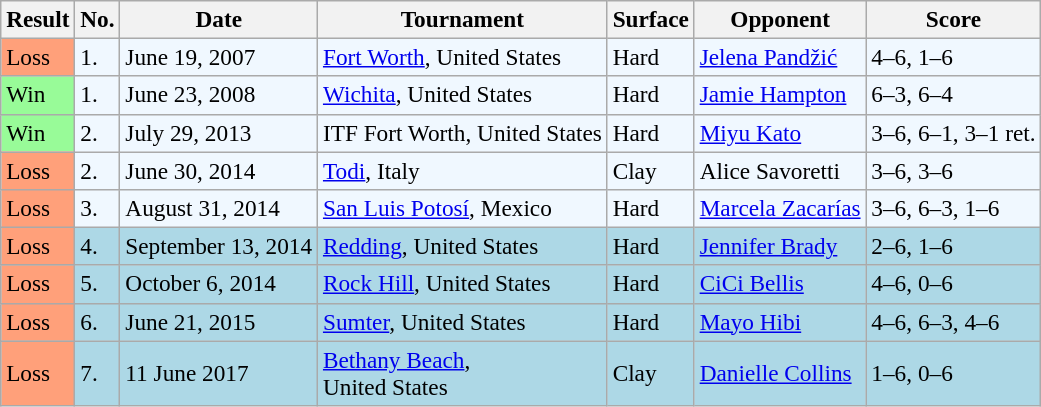<table class="sortable wikitable" style=font-size:97%>
<tr>
<th>Result</th>
<th>No.</th>
<th>Date</th>
<th>Tournament</th>
<th>Surface</th>
<th>Opponent</th>
<th class="unsortable">Score</th>
</tr>
<tr style="background:#f0f8ff;">
<td style="background:#ffa07a;">Loss</td>
<td>1.</td>
<td>June 19, 2007</td>
<td><a href='#'>Fort Worth</a>, United States</td>
<td>Hard</td>
<td> <a href='#'>Jelena Pandžić</a></td>
<td>4–6, 1–6</td>
</tr>
<tr style="background:#f0f8ff;">
<td style="background:#98fb98;">Win</td>
<td>1.</td>
<td>June 23, 2008</td>
<td><a href='#'>Wichita</a>, United States</td>
<td>Hard</td>
<td> <a href='#'>Jamie Hampton</a></td>
<td>6–3, 6–4</td>
</tr>
<tr style="background:#f0f8ff;">
<td style="background:#98fb98;">Win</td>
<td>2.</td>
<td>July 29, 2013</td>
<td>ITF Fort Worth, United States</td>
<td>Hard</td>
<td> <a href='#'>Miyu Kato</a></td>
<td>3–6, 6–1, 3–1 ret.</td>
</tr>
<tr style="background:#f0f8ff;">
<td style="background:#ffa07a;">Loss</td>
<td>2.</td>
<td>June 30, 2014</td>
<td><a href='#'>Todi</a>, Italy</td>
<td>Clay</td>
<td> Alice Savoretti</td>
<td>3–6, 3–6</td>
</tr>
<tr style="background:#f0f8ff;">
<td style="background:#ffa07a;">Loss</td>
<td>3.</td>
<td>August 31, 2014</td>
<td><a href='#'>San Luis Potosí</a>, Mexico</td>
<td>Hard</td>
<td> <a href='#'>Marcela Zacarías</a></td>
<td>3–6, 6–3, 1–6</td>
</tr>
<tr style="background:lightblue;">
<td style="background:#ffa07a;">Loss</td>
<td>4.</td>
<td>September 13, 2014</td>
<td><a href='#'>Redding</a>, United States</td>
<td>Hard</td>
<td> <a href='#'>Jennifer Brady</a></td>
<td>2–6, 1–6</td>
</tr>
<tr style="background:lightblue;">
<td style="background:#ffa07a;">Loss</td>
<td>5.</td>
<td>October 6, 2014</td>
<td><a href='#'>Rock Hill</a>, United States</td>
<td>Hard</td>
<td> <a href='#'>CiCi Bellis</a></td>
<td>4–6, 0–6</td>
</tr>
<tr style="background:lightblue;">
<td style="background:#ffa07a;">Loss</td>
<td>6.</td>
<td>June 21, 2015</td>
<td><a href='#'>Sumter</a>, United States</td>
<td>Hard</td>
<td> <a href='#'>Mayo Hibi</a></td>
<td>4–6, 6–3, 4–6</td>
</tr>
<tr style="background:lightblue;">
<td style="background:#ffa07a;">Loss</td>
<td>7.</td>
<td>11 June 2017</td>
<td><a href='#'>Bethany Beach</a>, <br>United States</td>
<td>Clay</td>
<td> <a href='#'>Danielle Collins</a></td>
<td>1–6, 0–6</td>
</tr>
</table>
